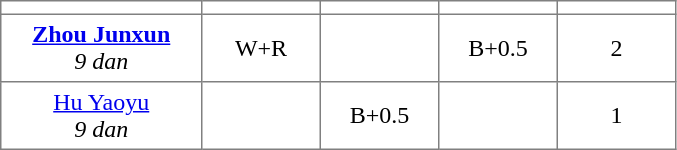<table class="toccolours" border="1" cellpadding="4" cellspacing="0" style="border-collapse: collapse; margin:0;">
<tr>
<th width=125></th>
<th width=70></th>
<th width=70></th>
<th width=70></th>
<th width=70></th>
</tr>
<tr align=center>
<td> <strong><a href='#'>Zhou Junxun</a></strong><br> <em>9 dan</em></td>
<td>W+R</td>
<td></td>
<td>B+0.5</td>
<td>2</td>
</tr>
<tr align=center>
<td> <a href='#'>Hu Yaoyu</a><br> <em>9 dan</em></td>
<td></td>
<td>B+0.5</td>
<td></td>
<td>1</td>
</tr>
</table>
